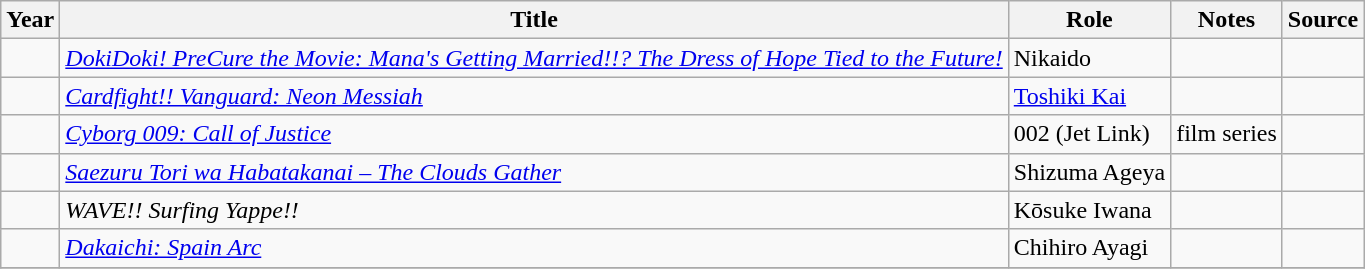<table class="wikitable sortable plainrowheaders">
<tr>
<th>Year</th>
<th>Title</th>
<th>Role</th>
<th class="unsortable">Notes</th>
<th class="unsortable">Source</th>
</tr>
<tr>
<td></td>
<td><em><a href='#'>DokiDoki! PreCure the Movie: Mana's Getting Married!!? The Dress of Hope Tied to the Future!</a></em></td>
<td>Nikaido</td>
<td></td>
<td></td>
</tr>
<tr>
<td></td>
<td><em><a href='#'>Cardfight!! Vanguard: Neon Messiah</a></em></td>
<td><a href='#'>Toshiki Kai</a></td>
<td></td>
<td></td>
</tr>
<tr>
<td></td>
<td><em><a href='#'>Cyborg 009: Call of Justice</a></em></td>
<td>002 (Jet Link)</td>
<td>film series</td>
<td></td>
</tr>
<tr>
<td></td>
<td><em><a href='#'>Saezuru Tori wa Habatakanai – The Clouds Gather</a></em></td>
<td>Shizuma Ageya</td>
<td></td>
<td></td>
</tr>
<tr>
<td></td>
<td><em>WAVE!! Surfing Yappe!!</em></td>
<td>Kōsuke Iwana</td>
<td></td>
<td></td>
</tr>
<tr>
<td></td>
<td><em><a href='#'>Dakaichi: Spain Arc</a></em></td>
<td>Chihiro Ayagi</td>
<td></td>
<td></td>
</tr>
<tr>
</tr>
</table>
